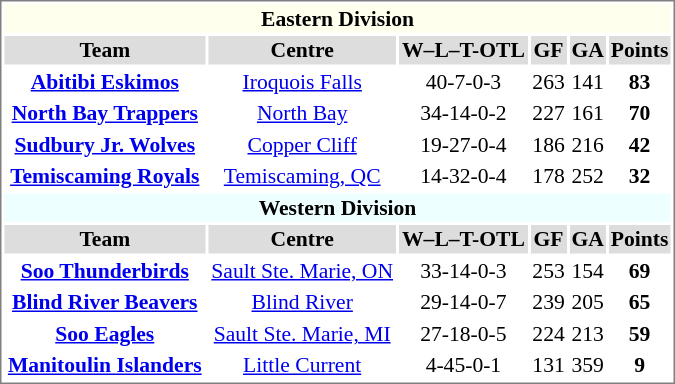<table cellpadding="0">
<tr align="left" style="vertical-align: top">
<td></td>
<td><br><table cellpadding="1" width="450px" style="font-size: 90%; border: 1px solid gray;">
<tr align="center"  bgcolor="#ffffee">
<td colspan="11"><strong>Eastern Division</strong></td>
</tr>
<tr align="center"  bgcolor="#dddddd">
<td><strong>Team</strong></td>
<td><strong>Centre</strong></td>
<td><strong>W–L–T-OTL</strong></td>
<td><strong>GF</strong></td>
<td><strong>GA</strong></td>
<td><strong>Points</strong></td>
</tr>
<tr align="center">
<td><strong><a href='#'>Abitibi Eskimos</a></strong></td>
<td><a href='#'>Iroquois Falls</a></td>
<td>40-7-0-3</td>
<td>263</td>
<td>141</td>
<td><strong>83</strong></td>
</tr>
<tr align="center">
<td><strong><a href='#'>North Bay Trappers</a></strong></td>
<td><a href='#'>North Bay</a></td>
<td>34-14-0-2</td>
<td>227</td>
<td>161</td>
<td><strong>70</strong></td>
</tr>
<tr align="center">
<td><strong><a href='#'>Sudbury Jr. Wolves</a></strong></td>
<td><a href='#'>Copper Cliff</a></td>
<td>19-27-0-4</td>
<td>186</td>
<td>216</td>
<td><strong>42</strong></td>
</tr>
<tr align="center">
<td><strong><a href='#'>Temiscaming Royals</a></strong></td>
<td><a href='#'>Temiscaming, QC</a></td>
<td>14-32-0-4</td>
<td>178</td>
<td>252</td>
<td><strong>32</strong></td>
</tr>
<tr align="center"  bgcolor="#eeffff">
<td colspan="11"><strong>Western Division</strong></td>
</tr>
<tr align="center"  bgcolor="#dddddd">
<td><strong>Team</strong></td>
<td><strong>Centre</strong></td>
<td><strong>W–L–T-OTL</strong></td>
<td><strong>GF</strong></td>
<td><strong>GA</strong></td>
<td><strong>Points</strong></td>
</tr>
<tr align="center">
<td><strong><a href='#'>Soo Thunderbirds</a></strong></td>
<td><a href='#'>Sault Ste. Marie, ON</a></td>
<td>33-14-0-3</td>
<td>253</td>
<td>154</td>
<td><strong>69</strong></td>
</tr>
<tr align="center">
<td><strong><a href='#'>Blind River Beavers</a></strong></td>
<td><a href='#'>Blind River</a></td>
<td>29-14-0-7</td>
<td>239</td>
<td>205</td>
<td><strong>65</strong></td>
</tr>
<tr align="center">
<td><strong><a href='#'>Soo Eagles</a></strong></td>
<td><a href='#'>Sault Ste. Marie, MI</a></td>
<td>27-18-0-5</td>
<td>224</td>
<td>213</td>
<td><strong>59</strong></td>
</tr>
<tr align="center">
<td><strong><a href='#'>Manitoulin Islanders</a></strong></td>
<td><a href='#'>Little Current</a></td>
<td>4-45-0-1</td>
<td>131</td>
<td>359</td>
<td><strong>9</strong></td>
</tr>
</table>
</td>
</tr>
</table>
